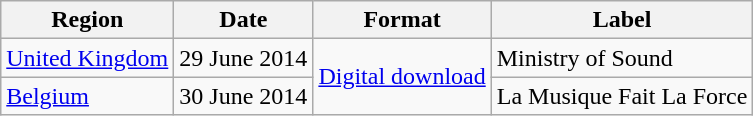<table class=wikitable>
<tr>
<th>Region</th>
<th>Date</th>
<th>Format</th>
<th>Label</th>
</tr>
<tr>
<td><a href='#'>United Kingdom</a></td>
<td>29 June 2014</td>
<td rowspan="2"><a href='#'>Digital download</a></td>
<td>Ministry of Sound</td>
</tr>
<tr>
<td><a href='#'>Belgium</a></td>
<td>30 June 2014</td>
<td>La Musique Fait La Force</td>
</tr>
</table>
